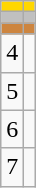<table class="wikitable">
<tr style="background:gold;">
<td align=center></td>
<td></td>
</tr>
<tr style="background:silver;">
<td align=center></td>
<td></td>
</tr>
<tr style="background:peru;">
<td align=center></td>
<td></td>
</tr>
<tr>
<td align=center>4</td>
<td></td>
</tr>
<tr>
<td align=center>5</td>
<td></td>
</tr>
<tr>
<td align=center>6</td>
<td></td>
</tr>
<tr>
<td align=center>7</td>
<td></td>
</tr>
</table>
